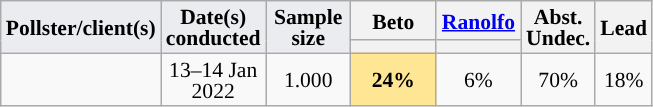<table class="wikitable sortable" style="text-align:center;font-size:90%;line-height:14px;">
<tr>
<td rowspan="2" class="unsortable" style="width:50px;background:#eaecf0;"><strong>Pollster/client(s)</strong></td>
<td rowspan="2" class="unsortable" style="width:50px;background:#eaecf0;"><strong>Date(s)<br>conducted</strong></td>
<td rowspan="2" class="unsortable" style="width:50px;background:#eaecf0;"><strong>Sample<br> size</strong></td>
<th class="unsortable" style="width:50px;"><strong>Beto</strong><br></th>
<th class="unsortable" style="width:50px;"><a href='#'>Ranolfo</a><br></th>
<th rowspan="2" class="unsortable">Abst.<br>Undec.</th>
<th rowspan="2" data-sort-type="number">Lead</th>
</tr>
<tr>
<th data-sort-type="number" class="sortable" style="background:"></th>
<th data-sort-type="number" class="sortable" style="background:"></th>
</tr>
<tr>
<td></td>
<td>13–14 Jan 2022</td>
<td>1.000</td>
<td style="background:#ffe694;"><strong>24%</strong></td>
<td>6%</td>
<td>70%</td>
<td style="background:">18%</td>
</tr>
</table>
